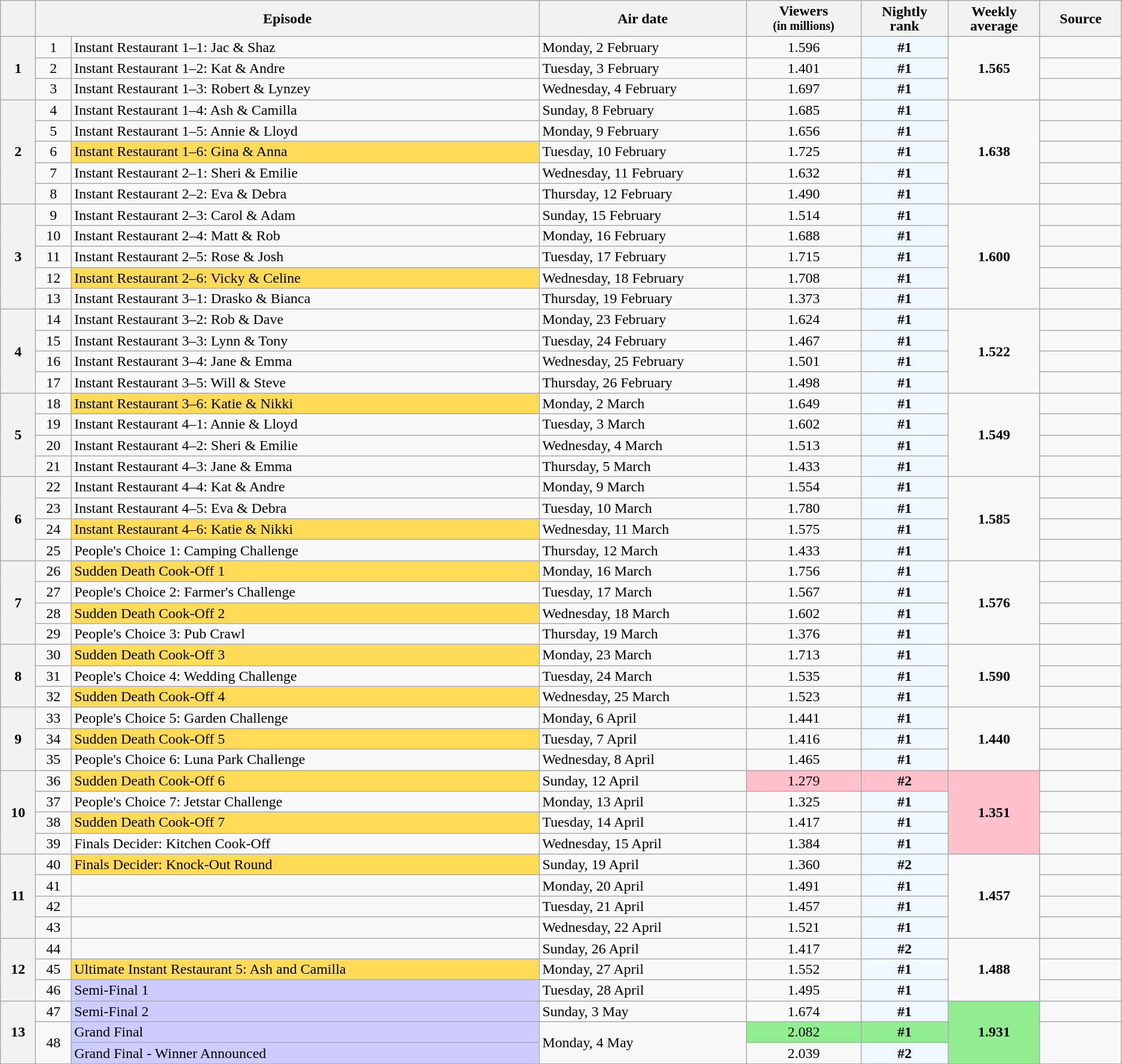<table class="wikitable plainrowheaders" style="text-align:center; line-height:16px; width:99%;">
<tr>
<th scope="col" class="unsortable"></th>
<th style="width:20em;" colspan=2>Episode</th>
<th style="width:14em;" class="unsortable">Air date</th>
<th>Viewers<br><small>(in millions)</small></th>
<th>Nightly<br>rank</th>
<th>Weekly<br>average</th>
<th class="unsortable">Source</th>
</tr>
<tr>
<th rowspan="3">1</th>
<td>1</td>
<td style="text-align:left">Instant Restaurant 1–1: Jac & Shaz</td>
<td style="text-align:left">Monday, 2 February</td>
<td>1.596</td>
<td style="background:#F0F8FF"><strong>#1</strong></td>
<td rowspan=3><strong>1.565</strong></td>
<td></td>
</tr>
<tr>
<td>2</td>
<td style="text-align:left">Instant Restaurant 1–2: Kat & Andre</td>
<td style="text-align:left">Tuesday, 3 February</td>
<td>1.401</td>
<td style="background:#F0F8FF"><strong>#1</strong></td>
<td></td>
</tr>
<tr>
<td>3</td>
<td style="text-align:left">Instant Restaurant 1–3: Robert & Lynzey</td>
<td style="text-align:left">Wednesday, 4 February</td>
<td>1.697</td>
<td style="background:#F0F8FF"><strong>#1</strong></td>
<td></td>
</tr>
<tr>
<th rowspan="5">2</th>
<td>4</td>
<td style="text-align:left">Instant Restaurant 1–4: Ash & Camilla</td>
<td style="text-align:left">Sunday, 8 February</td>
<td>1.685</td>
<td style="background:#F0F8FF"><strong>#1</strong></td>
<td rowspan=5><strong>1.638</strong></td>
<td></td>
</tr>
<tr>
<td>5</td>
<td style="text-align:left">Instant Restaurant 1–5: Annie & Lloyd</td>
<td style="text-align:left">Monday, 9 February</td>
<td>1.656</td>
<td style="background:#F0F8FF"><strong>#1</strong></td>
<td></td>
</tr>
<tr>
<td>6</td>
<td style="text-align:left; background:#FFDB58">Instant Restaurant 1–6: Gina & Anna</td>
<td style="text-align:left">Tuesday, 10 February</td>
<td>1.725</td>
<td style="background:#F0F8FF"><strong>#1</strong></td>
<td></td>
</tr>
<tr>
<td>7</td>
<td style="text-align:left">Instant Restaurant 2–1: Sheri & Emilie</td>
<td style="text-align:left">Wednesday, 11 February</td>
<td>1.632</td>
<td style="background:#F0F8FF"><strong>#1</strong></td>
<td></td>
</tr>
<tr>
<td>8</td>
<td style="text-align:left">Instant Restaurant 2–2: Eva & Debra</td>
<td style="text-align:left">Thursday, 12 February</td>
<td>1.490</td>
<td style="background:#F0F8FF"><strong>#1</strong></td>
<td></td>
</tr>
<tr>
<th rowspan="5">3</th>
<td>9</td>
<td style="text-align:left">Instant Restaurant 2–3: Carol & Adam</td>
<td style="text-align:left">Sunday, 15 February</td>
<td>1.514</td>
<td style="background:#F0F8FF"><strong>#1</strong></td>
<td rowspan=5><strong>1.600</strong></td>
<td></td>
</tr>
<tr>
<td>10</td>
<td style="text-align:left">Instant Restaurant 2–4: Matt & Rob</td>
<td style="text-align:left">Monday, 16 February</td>
<td>1.688</td>
<td style="background:#F0F8FF"><strong>#1</strong></td>
<td></td>
</tr>
<tr>
<td>11</td>
<td style="text-align:left">Instant Restaurant 2–5: Rose & Josh</td>
<td style="text-align:left">Tuesday, 17 February</td>
<td>1.715</td>
<td style="background:#F0F8FF"><strong>#1</strong></td>
<td></td>
</tr>
<tr>
<td>12</td>
<td style="text-align:left; background:#FFDB58">Instant Restaurant 2–6: Vicky & Celine</td>
<td style="text-align:left">Wednesday, 18 February</td>
<td>1.708</td>
<td style="background:#F0F8FF"><strong>#1</strong></td>
<td></td>
</tr>
<tr>
<td>13</td>
<td style="text-align:left">Instant Restaurant 3–1: Drasko & Bianca</td>
<td style="text-align:left">Thursday, 19 February</td>
<td>1.373</td>
<td style="background:#F0F8FF"><strong>#1</strong></td>
<td></td>
</tr>
<tr>
<th rowspan="4">4</th>
<td>14</td>
<td style="text-align:left">Instant Restaurant 3–2: Rob & Dave</td>
<td style="text-align:left">Monday, 23 February</td>
<td>1.624</td>
<td style="background:#F0F8FF"><strong>#1</strong></td>
<td rowspan=4><strong>1.522</strong></td>
<td></td>
</tr>
<tr>
<td>15</td>
<td style="text-align:left">Instant Restaurant 3–3: Lynn & Tony</td>
<td style="text-align:left">Tuesday, 24 February</td>
<td>1.467</td>
<td style="background:#F0F8FF"><strong>#1</strong></td>
<td></td>
</tr>
<tr>
<td>16</td>
<td style="text-align:left">Instant Restaurant 3–4: Jane & Emma</td>
<td style="text-align:left">Wednesday, 25 February</td>
<td>1.501</td>
<td style="background:#F0F8FF"><strong>#1</strong></td>
<td></td>
</tr>
<tr>
<td>17</td>
<td style="text-align:left">Instant Restaurant 3–5: Will & Steve</td>
<td style="text-align:left">Thursday, 26 February</td>
<td>1.498</td>
<td style="background:#F0F8FF"><strong>#1</strong></td>
<td></td>
</tr>
<tr>
<th rowspan="4">5</th>
<td>18</td>
<td style="text-align:left; background:#FFDB58">Instant Restaurant 3–6: Katie & Nikki</td>
<td style="text-align:left">Monday, 2 March</td>
<td>1.649</td>
<td style="background:#F0F8FF"><strong>#1</strong></td>
<td rowspan="4"><strong>1.549</strong></td>
<td></td>
</tr>
<tr>
<td>19</td>
<td style="text-align:left">Instant Restaurant 4–1: Annie & Lloyd</td>
<td style="text-align:left">Tuesday, 3 March</td>
<td>1.602</td>
<td style="background:#F0F8FF"><strong>#1</strong></td>
<td></td>
</tr>
<tr>
<td>20</td>
<td style="text-align:left">Instant Restaurant 4–2: Sheri & Emilie</td>
<td style="text-align:left">Wednesday, 4 March</td>
<td>1.513</td>
<td style="background:#F0F8FF"><strong>#1</strong></td>
<td></td>
</tr>
<tr>
<td>21</td>
<td style="text-align:left">Instant Restaurant 4–3: Jane & Emma</td>
<td style="text-align:left">Thursday, 5 March</td>
<td>1.433</td>
<td style="background:#F0F8FF"><strong>#1</strong></td>
<td></td>
</tr>
<tr>
<th rowspan="4">6</th>
<td>22</td>
<td style="text-align:left">Instant Restaurant 4–4: Kat & Andre</td>
<td style="text-align:left">Monday, 9 March</td>
<td>1.554</td>
<td style="background:#F0F8FF"><strong>#1</strong></td>
<td rowspan="4"><strong>1.585</strong></td>
<td></td>
</tr>
<tr>
<td>23</td>
<td style="text-align:left">Instant Restaurant 4–5: Eva & Debra</td>
<td style="text-align:left">Tuesday, 10 March</td>
<td>1.780</td>
<td style="background:#F0F8FF"><strong>#1</strong></td>
<td></td>
</tr>
<tr>
<td>24</td>
<td style="text-align:left; background:#FFDB58">Instant Restaurant 4–6: Katie & Nikki</td>
<td style="text-align:left">Wednesday, 11 March</td>
<td>1.575</td>
<td style="background:#F0F8FF"><strong>#1</strong></td>
<td></td>
</tr>
<tr>
<td>25</td>
<td style="text-align:left">People's Choice 1: Camping Challenge</td>
<td style="text-align:left">Thursday, 12 March</td>
<td>1.433</td>
<td style="background:#F0F8FF"><strong>#1</strong></td>
<td></td>
</tr>
<tr>
<th rowspan="4">7</th>
<td>26</td>
<td style="text-align:left; background:#FFDB58">Sudden Death Cook-Off 1</td>
<td style="text-align:left">Monday, 16 March</td>
<td>1.756</td>
<td style="background:#F0F8FF"><strong>#1</strong></td>
<td rowspan="4"><strong>1.576</strong></td>
<td></td>
</tr>
<tr>
<td>27</td>
<td style="text-align:left">People's Choice 2: Farmer's Challenge</td>
<td style="text-align:left">Tuesday, 17 March</td>
<td>1.567</td>
<td style="background:#F0F8FF"><strong>#1</strong></td>
<td></td>
</tr>
<tr>
<td>28</td>
<td style="text-align:left; background:#FFDB58">Sudden Death Cook-Off 2</td>
<td style="text-align:left">Wednesday, 18 March</td>
<td>1.602</td>
<td style="background:#F0F8FF"><strong>#1</strong></td>
<td></td>
</tr>
<tr>
<td>29</td>
<td style="text-align:left">People's Choice 3: Pub Crawl</td>
<td style="text-align:left">Thursday, 19 March</td>
<td>1.376</td>
<td style="background:#F0F8FF"><strong>#1</strong></td>
<td></td>
</tr>
<tr>
<th rowspan="3">8</th>
<td>30</td>
<td style="text-align:left; background:#FFDB58">Sudden Death Cook-Off 3</td>
<td style="text-align:left">Monday, 23 March</td>
<td>1.713</td>
<td style="background:#F0F8FF"><strong>#1</strong></td>
<td rowspan="3"><strong>1.590</strong></td>
<td></td>
</tr>
<tr>
<td>31</td>
<td style="text-align:left">People's Choice 4: Wedding Challenge</td>
<td style="text-align:left">Tuesday, 24 March</td>
<td>1.535</td>
<td style="background:#F0F8FF"><strong>#1</strong></td>
<td></td>
</tr>
<tr>
<td>32</td>
<td style="text-align:left; background:#FFDB58">Sudden Death Cook-Off 4</td>
<td style="text-align:left">Wednesday, 25 March</td>
<td>1.523</td>
<td style="background:#F0F8FF"><strong>#1</strong></td>
<td></td>
</tr>
<tr>
<th rowspan="3">9</th>
<td>33</td>
<td style="text-align:left">People's Choice 5: Garden Challenge</td>
<td style="text-align:left">Monday, 6 April</td>
<td>1.441</td>
<td style="background:#F0F8FF"><strong>#1</strong></td>
<td rowspan="3"><strong>1.440</strong></td>
<td></td>
</tr>
<tr>
<td>34</td>
<td style="text-align:left; background:#FFDB58">Sudden Death Cook-Off 5</td>
<td style="text-align:left">Tuesday, 7 April</td>
<td>1.416</td>
<td style="background:#F0F8FF"><strong>#1</strong></td>
<td></td>
</tr>
<tr>
<td>35</td>
<td style="text-align:left">People's Choice 6: Luna Park Challenge</td>
<td style="text-align:left">Wednesday, 8 April</td>
<td>1.465</td>
<td style="background:#F0F8FF"><strong>#1</strong></td>
<td></td>
</tr>
<tr>
<th rowspan="4">10</th>
<td>36</td>
<td style="text-align:left; background:#FFDB58">Sudden Death Cook-Off 6</td>
<td style="text-align:left">Sunday, 12 April</td>
<td style="background:#FFC0CB">1.279</td>
<td style="background:#FFC0CB"><strong>#2</strong></td>
<td rowspan="4" style="background:#FFC0CB"><strong>1.351</strong></td>
<td></td>
</tr>
<tr>
<td>37</td>
<td style="text-align:left">People's Choice 7: Jetstar Challenge</td>
<td style="text-align:left">Monday, 13 April</td>
<td>1.325</td>
<td style="background:#F0F8FF"><strong>#1</strong></td>
<td></td>
</tr>
<tr>
<td>38</td>
<td style="text-align:left; background:#FFDB58">Sudden Death Cook-Off 7</td>
<td style="text-align:left">Tuesday, 14 April</td>
<td>1.417</td>
<td style="background:#F0F8FF"><strong>#1</strong></td>
<td></td>
</tr>
<tr>
<td>39</td>
<td style="text-align:left">Finals Decider: Kitchen Cook-Off</td>
<td style="text-align:left">Wednesday, 15 April</td>
<td>1.384</td>
<td style="background:#F0F8FF"><strong>#1</strong></td>
<td></td>
</tr>
<tr>
<th rowspan="4">11</th>
<td>40</td>
<td style="text-align:left; background:#FFDB58">Finals Decider: Knock-Out Round</td>
<td style="text-align:left">Sunday, 19 April</td>
<td>1.360</td>
<td style="background:#F0F8FF"><strong>#2</strong></td>
<td rowspan="4"><strong>1.457</strong></td>
<td></td>
</tr>
<tr>
<td>41</td>
<td style="text-align:left"></td>
<td style="text-align:left">Monday, 20 April</td>
<td>1.491</td>
<td style="background:#F0F8FF"><strong>#1</strong></td>
<td></td>
</tr>
<tr>
<td>42</td>
<td style="text-align:left"></td>
<td style="text-align:left">Tuesday, 21 April</td>
<td>1.457</td>
<td style="background:#F0F8FF"><strong>#1</strong></td>
<td></td>
</tr>
<tr>
<td>43</td>
<td style="text-align:left"></td>
<td style="text-align:left">Wednesday, 22 April</td>
<td>1.521</td>
<td style="background:#F0F8FF"><strong>#1</strong></td>
<td></td>
</tr>
<tr>
<th rowspan="3">12</th>
<td>44</td>
<td style="text-align:left"></td>
<td style="text-align:left">Sunday, 26 April</td>
<td>1.417</td>
<td style="background:#F0F8FF"><strong>#2</strong></td>
<td rowspan="3"><strong>1.488</strong></td>
<td></td>
</tr>
<tr>
<td>45</td>
<td style="text-align:left; background:#FFDB58">Ultimate Instant Restaurant 5: Ash and Camilla</td>
<td style="text-align:left">Monday, 27 April</td>
<td>1.552</td>
<td style="background:#F0F8FF"><strong>#1</strong></td>
<td></td>
</tr>
<tr>
<td>46</td>
<td style="text-align:left; background:#CCCCFF">Semi-Final 1</td>
<td style="text-align:left">Tuesday, 28 April</td>
<td>1.495</td>
<td style="background:#F0F8FF"><strong>#1</strong></td>
<td></td>
</tr>
<tr>
<th rowspan="3">13</th>
<td>47</td>
<td style="text-align:left; background:#CCCCFF">Semi-Final 2</td>
<td style="text-align:left">Sunday, 3 May</td>
<td>1.674</td>
<td style="background:#F0F8FF"><strong>#1</strong></td>
<td rowspan="3" style="background:#90EE90"><strong>1.931</strong></td>
<td></td>
</tr>
<tr>
<td rowspan="2">48</td>
<td style="text-align:left; background:#CCCCFF">Grand Final</td>
<td rowspan="2" style="text-align:left">Monday, 4 May</td>
<td style="background:#90EE90">2.082</td>
<td style="background:#90EE90"><strong>#1</strong></td>
<td rowspan="2"></td>
</tr>
<tr>
<td style="text-align:left; background:#CCCCFF">Grand Final - Winner Announced</td>
<td>2.039</td>
<td style="background:#F0F8FF"><strong>#2</strong></td>
</tr>
<tr>
</tr>
</table>
